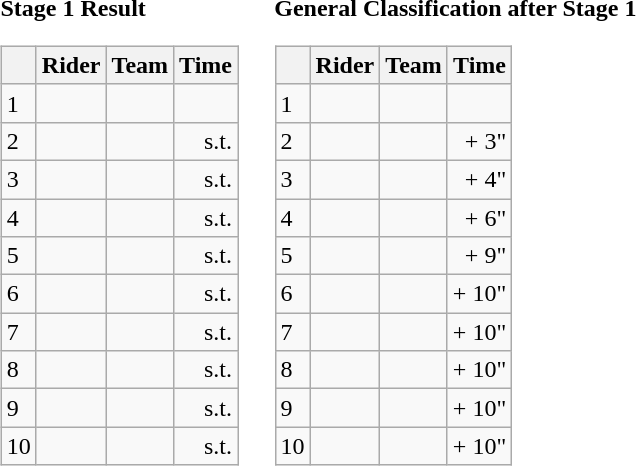<table>
<tr>
<td><strong>Stage 1 Result</strong><br><table class="wikitable">
<tr>
<th></th>
<th>Rider</th>
<th>Team</th>
<th>Time</th>
</tr>
<tr>
<td>1</td>
<td></td>
<td></td>
<td align="right"></td>
</tr>
<tr>
<td>2</td>
<td></td>
<td></td>
<td align="right">s.t.</td>
</tr>
<tr>
<td>3</td>
<td></td>
<td></td>
<td align="right">s.t.</td>
</tr>
<tr>
<td>4</td>
<td></td>
<td></td>
<td align="right">s.t.</td>
</tr>
<tr>
<td>5</td>
<td></td>
<td></td>
<td align="right">s.t.</td>
</tr>
<tr>
<td>6</td>
<td></td>
<td></td>
<td align="right">s.t.</td>
</tr>
<tr>
<td>7</td>
<td></td>
<td></td>
<td align="right">s.t.</td>
</tr>
<tr>
<td>8</td>
<td></td>
<td></td>
<td align="right">s.t.</td>
</tr>
<tr>
<td>9</td>
<td></td>
<td></td>
<td align="right">s.t.</td>
</tr>
<tr>
<td>10</td>
<td></td>
<td></td>
<td align="right">s.t.</td>
</tr>
</table>
</td>
<td></td>
<td><strong>General Classification after Stage 1</strong><br><table class="wikitable">
<tr>
<th></th>
<th>Rider</th>
<th>Team</th>
<th>Time</th>
</tr>
<tr>
<td>1</td>
<td> </td>
<td></td>
<td align="right"></td>
</tr>
<tr>
<td>2</td>
<td> </td>
<td></td>
<td align="right">+ 3"</td>
</tr>
<tr>
<td>3</td>
<td></td>
<td></td>
<td align="right">+ 4"</td>
</tr>
<tr>
<td>4</td>
<td></td>
<td></td>
<td align="right">+ 6"</td>
</tr>
<tr>
<td>5</td>
<td></td>
<td></td>
<td align="right">+ 9"</td>
</tr>
<tr>
<td>6</td>
<td></td>
<td></td>
<td align="right">+ 10"</td>
</tr>
<tr>
<td>7</td>
<td></td>
<td></td>
<td align="right">+ 10"</td>
</tr>
<tr>
<td>8</td>
<td></td>
<td></td>
<td align="right">+ 10"</td>
</tr>
<tr>
<td>9</td>
<td></td>
<td></td>
<td align="right">+ 10"</td>
</tr>
<tr>
<td>10</td>
<td></td>
<td></td>
<td align="right">+ 10"</td>
</tr>
</table>
</td>
</tr>
</table>
